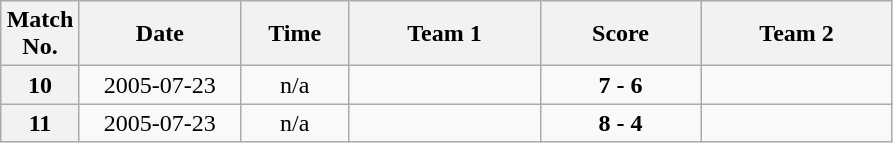<table class="wikitable">
<tr>
<th width="45">Match No.</th>
<th width="100">Date</th>
<th width="65">Time</th>
<th width="120">Team 1</th>
<th width="100">Score</th>
<th width="120">Team 2</th>
</tr>
<tr>
<th align="center">10</th>
<td align="center">2005-07-23</td>
<td align="center">n/a</td>
<td align="left"></td>
<td align="center"><strong>7 - 6</strong></td>
<td align="left"></td>
</tr>
<tr>
<th align="center">11</th>
<td align="center">2005-07-23</td>
<td align="center">n/a</td>
<td align="left"></td>
<td align="center"><strong>8 - 4</strong></td>
<td align="left"></td>
</tr>
</table>
